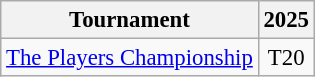<table class="wikitable" style="font-size:95%;text-align:center;">
<tr>
<th>Tournament</th>
<th>2025</th>
</tr>
<tr>
<td align=left><a href='#'>The Players Championship</a></td>
<td>T20</td>
</tr>
</table>
